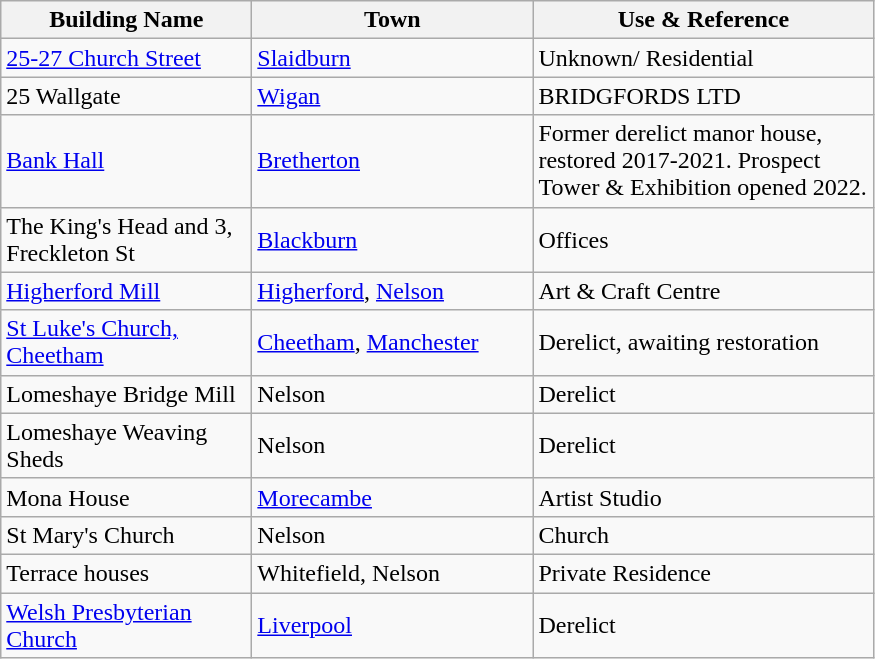<table class="wikitable">
<tr>
<th width="160">Building Name</th>
<th width="180">Town</th>
<th width="220">Use & Reference</th>
</tr>
<tr>
<td><a href='#'>25-27 Church Street</a></td>
<td><a href='#'>Slaidburn</a></td>
<td>Unknown/ Residential</td>
</tr>
<tr>
<td>25 Wallgate</td>
<td><a href='#'>Wigan</a></td>
<td>BRIDGFORDS LTD</td>
</tr>
<tr>
<td><a href='#'>Bank Hall</a></td>
<td><a href='#'>Bretherton</a></td>
<td>Former derelict manor house, restored 2017-2021. Prospect Tower & Exhibition opened 2022.</td>
</tr>
<tr>
<td>The King's Head and 3, Freckleton St</td>
<td><a href='#'>Blackburn</a></td>
<td>Offices</td>
</tr>
<tr>
<td><a href='#'>Higherford Mill</a></td>
<td><a href='#'>Higherford</a>, <a href='#'>Nelson</a></td>
<td>Art & Craft Centre</td>
</tr>
<tr>
<td><a href='#'>St Luke's Church, Cheetham</a></td>
<td><a href='#'>Cheetham</a>, <a href='#'>Manchester</a></td>
<td>Derelict, awaiting restoration</td>
</tr>
<tr>
<td>Lomeshaye Bridge Mill</td>
<td>Nelson</td>
<td>Derelict</td>
</tr>
<tr>
<td>Lomeshaye Weaving Sheds</td>
<td>Nelson</td>
<td>Derelict</td>
</tr>
<tr>
<td>Mona House</td>
<td><a href='#'>Morecambe</a></td>
<td>Artist Studio</td>
</tr>
<tr>
<td>St Mary's Church</td>
<td>Nelson</td>
<td>Church</td>
</tr>
<tr>
<td>Terrace houses</td>
<td>Whitefield, Nelson</td>
<td>Private Residence</td>
</tr>
<tr>
<td><a href='#'>Welsh Presbyterian Church</a></td>
<td><a href='#'>Liverpool</a></td>
<td>Derelict</td>
</tr>
</table>
